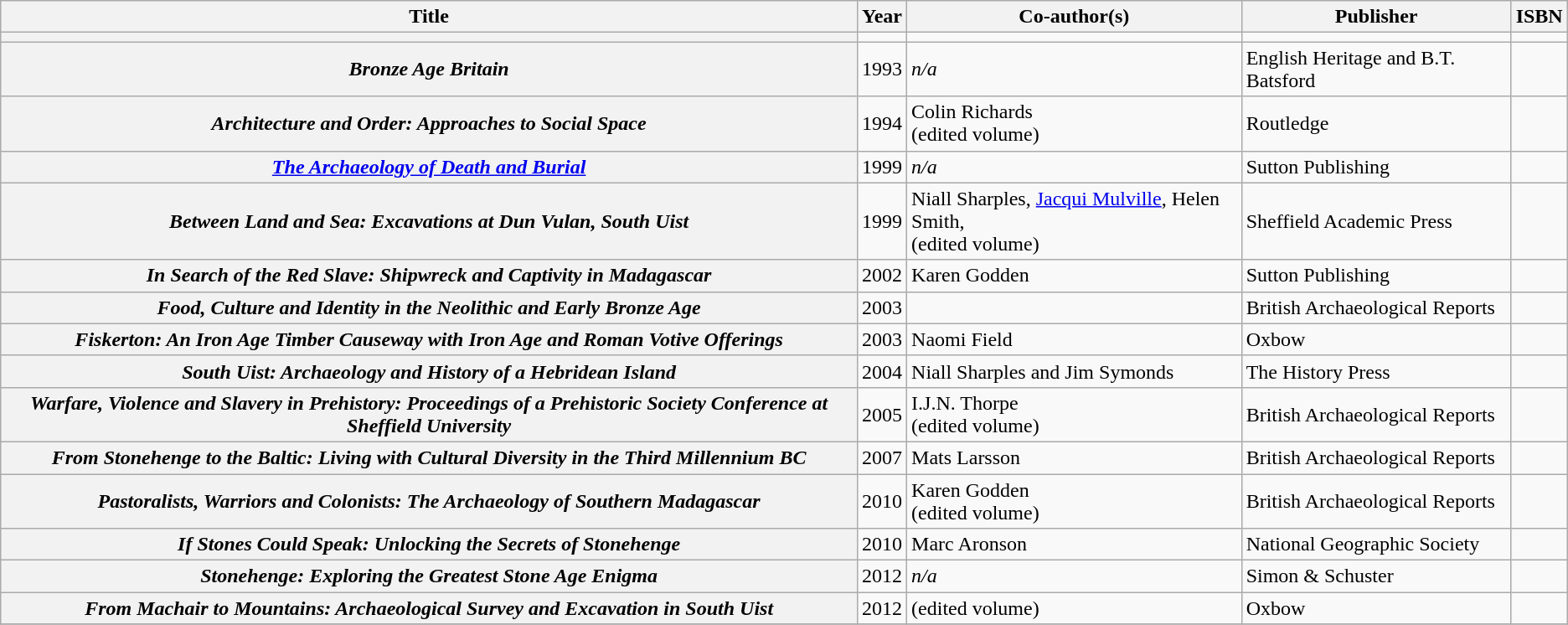<table class="wikitable plainrowheaders sortable">
<tr>
<th scope="col">Title</th>
<th scope="col">Year</th>
<th scope="col">Co-author(s)</th>
<th scope="col">Publisher</th>
<th scope="col" class="unsortable">ISBN</th>
</tr>
<tr>
<th scope="row"><em> </em></th>
<td></td>
<td></td>
<td></td>
<td></td>
</tr>
<tr>
<th scope="row"><em>Bronze Age Britain</em></th>
<td>1993</td>
<td><em>n/a</em></td>
<td>English Heritage and B.T. Batsford</td>
<td></td>
</tr>
<tr>
<th scope="row"><em>Architecture and Order: Approaches to Social Space</em></th>
<td>1994</td>
<td>Colin Richards<br>(edited volume)</td>
<td>Routledge</td>
<td></td>
</tr>
<tr>
<th scope="row"><em><a href='#'>The Archaeology of Death and Burial</a></em></th>
<td>1999</td>
<td><em>n/a</em></td>
<td>Sutton Publishing</td>
<td></td>
</tr>
<tr>
<th scope="row"><em>Between Land and Sea: Excavations at Dun Vulan, South Uist</em></th>
<td>1999</td>
<td>Niall Sharples, <a href='#'>Jacqui Mulville</a>, Helen Smith,<br>(edited volume)</td>
<td>Sheffield Academic Press</td>
<td></td>
</tr>
<tr>
<th scope="row"><em>In Search of the Red Slave: Shipwreck and Captivity in Madagascar</em></th>
<td>2002</td>
<td>Karen Godden</td>
<td>Sutton Publishing</td>
<td></td>
</tr>
<tr>
<th scope="row"><em>Food, Culture and Identity in the Neolithic and Early Bronze Age</em></th>
<td>2003</td>
<td></td>
<td>British Archaeological Reports</td>
<td></td>
</tr>
<tr>
<th scope="row"><em>Fiskerton: An Iron Age Timber Causeway with Iron Age and Roman Votive Offerings</em></th>
<td>2003</td>
<td>Naomi Field</td>
<td>Oxbow</td>
<td></td>
</tr>
<tr>
<th scope="row"><em>South Uist: Archaeology and History of a Hebridean Island</em></th>
<td>2004</td>
<td>Niall Sharples and Jim Symonds</td>
<td>The History Press</td>
<td></td>
</tr>
<tr>
<th scope="row"><em>Warfare, Violence and Slavery in Prehistory: Proceedings of a Prehistoric Society Conference at Sheffield University</em></th>
<td>2005</td>
<td>I.J.N. Thorpe<br>(edited volume)</td>
<td>British Archaeological Reports</td>
<td></td>
</tr>
<tr>
<th scope="row"><em>From Stonehenge to the Baltic: Living with Cultural Diversity in the Third Millennium BC</em></th>
<td>2007</td>
<td>Mats Larsson</td>
<td>British Archaeological Reports</td>
<td></td>
</tr>
<tr>
<th scope="row"><em>Pastoralists, Warriors and Colonists: The Archaeology of Southern Madagascar</em></th>
<td>2010</td>
<td>Karen Godden<br>(edited volume)</td>
<td>British Archaeological Reports</td>
<td></td>
</tr>
<tr>
<th scope="row"><em>If Stones Could Speak: Unlocking the Secrets of Stonehenge</em></th>
<td>2010</td>
<td>Marc Aronson</td>
<td>National Geographic Society</td>
<td></td>
</tr>
<tr>
<th scope="row"><em>Stonehenge: Exploring the Greatest Stone Age Enigma</em></th>
<td>2012</td>
<td><em>n/a</em></td>
<td>Simon & Schuster</td>
<td></td>
</tr>
<tr>
<th scope="row"><em>From Machair to Mountains: Archaeological Survey and Excavation in South Uist</em></th>
<td>2012</td>
<td>(edited volume)</td>
<td>Oxbow</td>
<td></td>
</tr>
<tr>
</tr>
</table>
